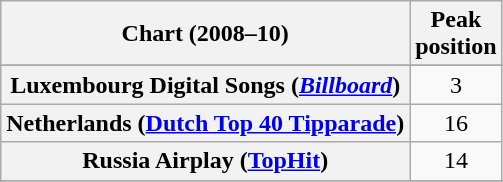<table class="wikitable sortable plainrowheaders" style="text-align:center;">
<tr>
<th scope="col">Chart (2008–10)</th>
<th scope="col">Peak<br>position</th>
</tr>
<tr>
</tr>
<tr>
</tr>
<tr>
</tr>
<tr>
</tr>
<tr>
</tr>
<tr>
</tr>
<tr>
</tr>
<tr>
<th scope="row">Luxembourg Digital Songs (<em><a href='#'>Billboard</a></em>)</th>
<td style="text-align:center;">3</td>
</tr>
<tr>
<th scope="row">Netherlands (<a href='#'>Dutch Top 40 Tipparade</a>)</th>
<td style="text-align:center;">16</td>
</tr>
<tr>
<th scope="row">Russia Airplay (<a href='#'>TopHit</a>)</th>
<td>14</td>
</tr>
<tr>
</tr>
<tr>
</tr>
<tr>
</tr>
<tr>
</tr>
<tr>
</tr>
<tr>
</tr>
<tr>
</tr>
<tr>
</tr>
<tr>
</tr>
<tr>
</tr>
<tr>
</tr>
</table>
